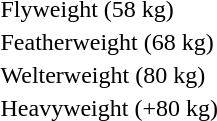<table>
<tr valign="top">
<td rowspan=2>Flyweight (58 kg)<br></td>
<td rowspan=2></td>
<td rowspan=2></td>
<td></td>
</tr>
<tr>
<td></td>
</tr>
<tr valign="top">
<td rowspan=2>Featherweight (68 kg)<br></td>
<td rowspan=2></td>
<td rowspan=2></td>
<td></td>
</tr>
<tr>
<td></td>
</tr>
<tr valign="top">
<td rowspan=2>Welterweight (80 kg)<br></td>
<td rowspan=2></td>
<td rowspan=2></td>
<td></td>
</tr>
<tr>
<td></td>
</tr>
<tr valign="top">
<td rowspan=2>Heavyweight (+80 kg)<br></td>
<td rowspan=2></td>
<td rowspan=2></td>
<td></td>
</tr>
<tr>
<td></td>
</tr>
</table>
